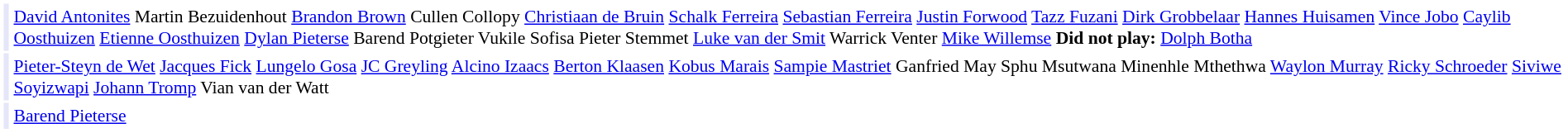<table cellpadding="2" style="border: 1px solid white; font-size:90%;">
<tr>
<td style="text-align:right;" bgcolor="lavender"></td>
<td style="text-align:left;"><a href='#'>David Antonites</a> Martin Bezuidenhout <a href='#'>Brandon Brown</a> Cullen Collopy <a href='#'>Christiaan de Bruin</a> <a href='#'>Schalk Ferreira</a> <a href='#'>Sebastian Ferreira</a> <a href='#'>Justin Forwood</a> <a href='#'>Tazz Fuzani</a> <a href='#'>Dirk Grobbelaar</a> <a href='#'>Hannes Huisamen</a> <a href='#'>Vince Jobo</a> <a href='#'>Caylib Oosthuizen</a> <a href='#'>Etienne Oosthuizen</a> <a href='#'>Dylan Pieterse</a> Barend Potgieter Vukile Sofisa Pieter Stemmet <a href='#'>Luke van der Smit</a> Warrick Venter <a href='#'>Mike Willemse</a> <strong>Did not play:</strong> <a href='#'>Dolph Botha</a></td>
</tr>
<tr>
<td style="text-align:right;" bgcolor="lavender"></td>
<td style="text-align:left;"><a href='#'>Pieter-Steyn de Wet</a> <a href='#'>Jacques Fick</a> <a href='#'>Lungelo Gosa</a> <a href='#'>JC Greyling</a> <a href='#'>Alcino Izaacs</a> <a href='#'>Berton Klaasen</a> <a href='#'>Kobus Marais</a> <a href='#'>Sampie Mastriet</a> Ganfried May Sphu Msutwana Minenhle Mthethwa <a href='#'>Waylon Murray</a> <a href='#'>Ricky Schroeder</a> <a href='#'>Siviwe Soyizwapi</a> <a href='#'>Johann Tromp</a> Vian van der Watt</td>
</tr>
<tr>
<td style="text-align:right;" bgcolor="lavender"></td>
<td style="text-align:left;"><a href='#'>Barend Pieterse</a></td>
</tr>
</table>
